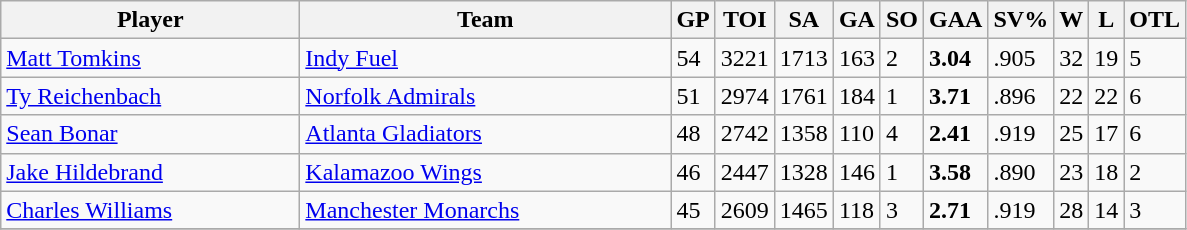<table class="wikitable sortable">
<tr>
<th style="width:12em">Player</th>
<th style="width:15em">Team</th>
<th>GP</th>
<th>TOI</th>
<th>SA</th>
<th>GA</th>
<th>SO</th>
<th>GAA</th>
<th>SV%</th>
<th>W</th>
<th>L</th>
<th>OTL</th>
</tr>
<tr>
<td><a href='#'>Matt Tomkins</a></td>
<td><a href='#'>Indy Fuel</a></td>
<td>54</td>
<td>3221</td>
<td>1713</td>
<td>163</td>
<td>2</td>
<td><strong>3.04</strong></td>
<td>.905</td>
<td>32</td>
<td>19</td>
<td>5</td>
</tr>
<tr>
<td><a href='#'>Ty Reichenbach</a></td>
<td><a href='#'>Norfolk Admirals</a></td>
<td>51</td>
<td>2974</td>
<td>1761</td>
<td>184</td>
<td>1</td>
<td><strong>3.71</strong></td>
<td>.896</td>
<td>22</td>
<td>22</td>
<td>6</td>
</tr>
<tr>
<td><a href='#'>Sean Bonar</a></td>
<td><a href='#'>Atlanta Gladiators</a></td>
<td>48</td>
<td>2742</td>
<td>1358</td>
<td>110</td>
<td>4</td>
<td><strong>2.41</strong></td>
<td>.919</td>
<td>25</td>
<td>17</td>
<td>6</td>
</tr>
<tr>
<td><a href='#'>Jake Hildebrand</a></td>
<td><a href='#'>Kalamazoo Wings</a></td>
<td>46</td>
<td>2447</td>
<td>1328</td>
<td>146</td>
<td>1</td>
<td><strong>3.58</strong></td>
<td>.890</td>
<td>23</td>
<td>18</td>
<td>2</td>
</tr>
<tr>
<td><a href='#'>Charles Williams</a></td>
<td><a href='#'>Manchester Monarchs</a></td>
<td>45</td>
<td>2609</td>
<td>1465</td>
<td>118</td>
<td>3</td>
<td><strong>2.71</strong></td>
<td>.919</td>
<td>28</td>
<td>14</td>
<td>3</td>
</tr>
<tr>
</tr>
</table>
